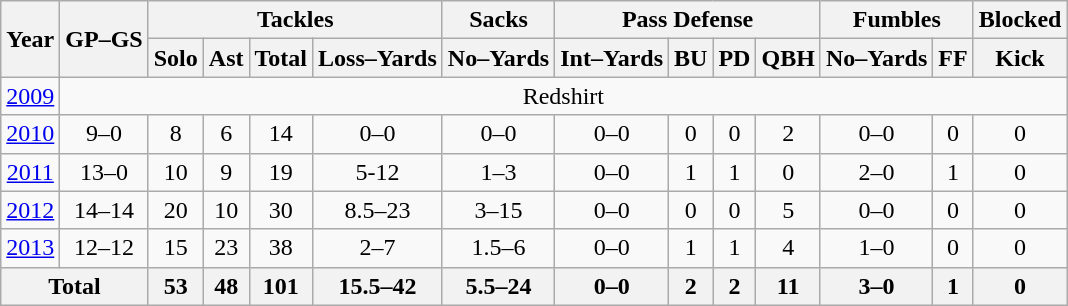<table class=wikitable style="text-align:center;">
<tr>
<th rowspan=2>Year</th>
<th rowspan=2>GP–GS</th>
<th colspan=4>Tackles</th>
<th>Sacks</th>
<th colspan=4>Pass Defense</th>
<th colspan=2>Fumbles</th>
<th>Blocked</th>
</tr>
<tr>
<th>Solo</th>
<th>Ast</th>
<th>Total</th>
<th>Loss–Yards</th>
<th>No–Yards</th>
<th>Int–Yards</th>
<th>BU</th>
<th>PD</th>
<th>QBH</th>
<th>No–Yards</th>
<th>FF</th>
<th>Kick</th>
</tr>
<tr>
<td><a href='#'>2009</a></td>
<td colspan=13>Redshirt</td>
</tr>
<tr>
<td><a href='#'>2010</a></td>
<td>9–0</td>
<td>8</td>
<td>6</td>
<td>14</td>
<td>0–0</td>
<td>0–0</td>
<td>0–0</td>
<td>0</td>
<td>0</td>
<td>2</td>
<td>0–0</td>
<td>0</td>
<td>0</td>
</tr>
<tr>
<td><a href='#'>2011</a></td>
<td>13–0</td>
<td>10</td>
<td>9</td>
<td>19</td>
<td>5-12</td>
<td>1–3</td>
<td>0–0</td>
<td>1</td>
<td>1</td>
<td>0</td>
<td>2–0</td>
<td>1</td>
<td>0</td>
</tr>
<tr>
<td><a href='#'>2012</a></td>
<td>14–14</td>
<td>20</td>
<td>10</td>
<td>30</td>
<td>8.5–23</td>
<td>3–15</td>
<td>0–0</td>
<td>0</td>
<td>0</td>
<td>5</td>
<td>0–0</td>
<td>0</td>
<td>0</td>
</tr>
<tr>
<td><a href='#'>2013</a></td>
<td>12–12</td>
<td>15</td>
<td>23</td>
<td>38</td>
<td>2–7</td>
<td>1.5–6</td>
<td>0–0</td>
<td>1</td>
<td>1</td>
<td>4</td>
<td>1–0</td>
<td>0</td>
<td>0</td>
</tr>
<tr>
<th colspan=2>Total</th>
<th>53</th>
<th>48</th>
<th>101</th>
<th>15.5–42</th>
<th>5.5–24</th>
<th>0–0</th>
<th>2</th>
<th>2</th>
<th>11</th>
<th>3–0</th>
<th>1</th>
<th>0</th>
</tr>
</table>
